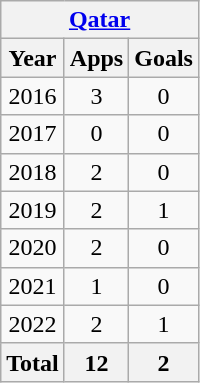<table class="wikitable" style="text-align:center">
<tr>
<th colspan=3><a href='#'>Qatar</a></th>
</tr>
<tr>
<th>Year</th>
<th>Apps</th>
<th>Goals</th>
</tr>
<tr>
<td>2016</td>
<td>3</td>
<td>0</td>
</tr>
<tr>
<td>2017</td>
<td>0</td>
<td>0</td>
</tr>
<tr>
<td>2018</td>
<td>2</td>
<td>0</td>
</tr>
<tr>
<td>2019</td>
<td>2</td>
<td>1</td>
</tr>
<tr>
<td>2020</td>
<td>2</td>
<td>0</td>
</tr>
<tr>
<td>2021</td>
<td>1</td>
<td>0</td>
</tr>
<tr>
<td>2022</td>
<td>2</td>
<td>1</td>
</tr>
<tr>
<th>Total</th>
<th>12</th>
<th>2</th>
</tr>
</table>
